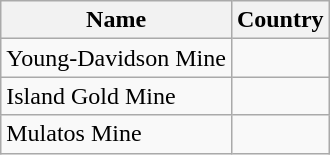<table class="wikitable">
<tr>
<th>Name</th>
<th>Country</th>
</tr>
<tr>
<td>Young-Davidson Mine</td>
<td></td>
</tr>
<tr>
<td>Island Gold Mine</td>
<td></td>
</tr>
<tr>
<td>Mulatos Mine</td>
<td></td>
</tr>
</table>
